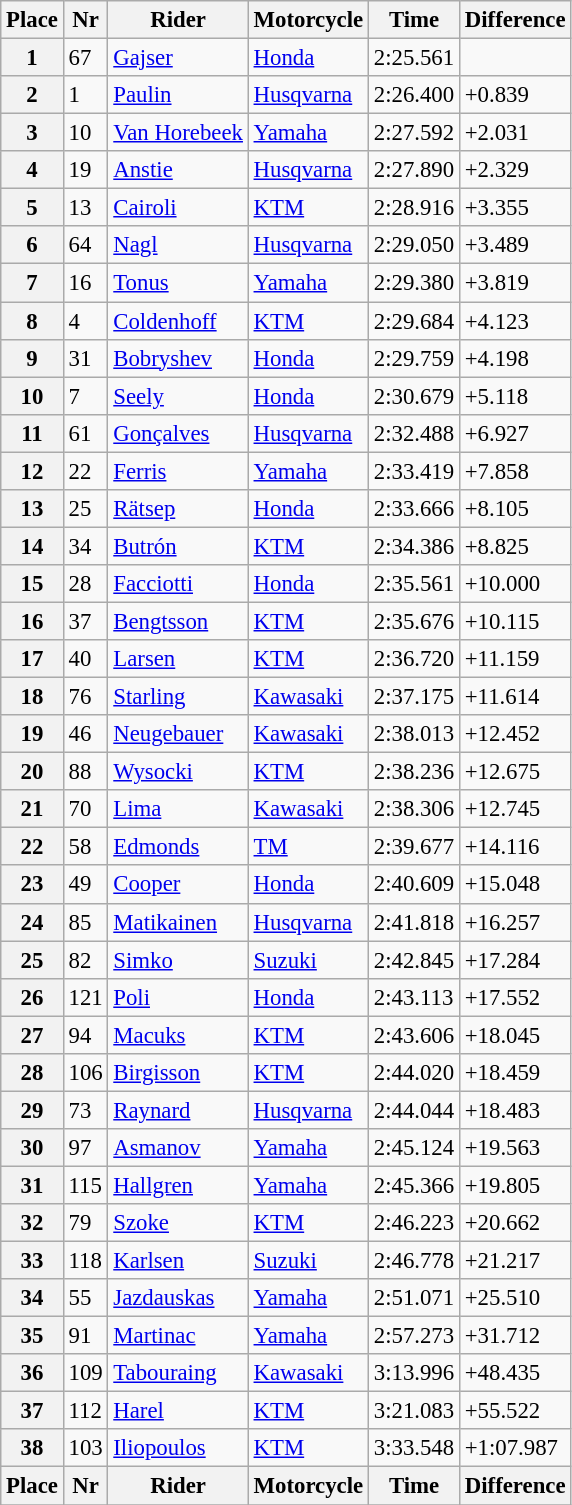<table class="wikitable" style="font-size: 95%">
<tr>
<th>Place</th>
<th>Nr</th>
<th>Rider</th>
<th>Motorcycle</th>
<th>Time</th>
<th>Difference</th>
</tr>
<tr>
<th>1</th>
<td>67</td>
<td> <a href='#'>Gajser</a></td>
<td><a href='#'>Honda</a></td>
<td>2:25.561</td>
<td></td>
</tr>
<tr>
<th>2</th>
<td>1</td>
<td> <a href='#'>Paulin</a></td>
<td><a href='#'>Husqvarna</a></td>
<td>2:26.400</td>
<td>+0.839</td>
</tr>
<tr>
<th>3</th>
<td>10</td>
<td> <a href='#'>Van Horebeek</a></td>
<td><a href='#'>Yamaha</a></td>
<td>2:27.592</td>
<td>+2.031</td>
</tr>
<tr>
<th>4</th>
<td>19</td>
<td> <a href='#'>Anstie</a></td>
<td><a href='#'>Husqvarna</a></td>
<td>2:27.890</td>
<td>+2.329</td>
</tr>
<tr>
<th>5</th>
<td>13</td>
<td> <a href='#'>Cairoli</a></td>
<td><a href='#'>KTM</a></td>
<td>2:28.916</td>
<td>+3.355</td>
</tr>
<tr>
<th>6</th>
<td>64</td>
<td> <a href='#'>Nagl</a></td>
<td><a href='#'>Husqvarna</a></td>
<td>2:29.050</td>
<td>+3.489</td>
</tr>
<tr>
<th>7</th>
<td>16</td>
<td> <a href='#'>Tonus</a></td>
<td><a href='#'>Yamaha</a></td>
<td>2:29.380</td>
<td>+3.819</td>
</tr>
<tr>
<th>8</th>
<td>4</td>
<td> <a href='#'>Coldenhoff</a></td>
<td><a href='#'>KTM</a></td>
<td>2:29.684</td>
<td>+4.123</td>
</tr>
<tr>
<th>9</th>
<td>31</td>
<td> <a href='#'>Bobryshev</a></td>
<td><a href='#'>Honda</a></td>
<td>2:29.759</td>
<td>+4.198</td>
</tr>
<tr>
<th>10</th>
<td>7</td>
<td> <a href='#'>Seely</a></td>
<td><a href='#'>Honda</a></td>
<td>2:30.679</td>
<td>+5.118</td>
</tr>
<tr>
<th>11</th>
<td>61</td>
<td> <a href='#'>Gonçalves</a></td>
<td><a href='#'>Husqvarna</a></td>
<td>2:32.488</td>
<td>+6.927</td>
</tr>
<tr>
<th>12</th>
<td>22</td>
<td> <a href='#'>Ferris</a></td>
<td><a href='#'>Yamaha</a></td>
<td>2:33.419</td>
<td>+7.858</td>
</tr>
<tr>
<th>13</th>
<td>25</td>
<td> <a href='#'>Rätsep</a></td>
<td><a href='#'>Honda</a></td>
<td>2:33.666</td>
<td>+8.105</td>
</tr>
<tr>
<th>14</th>
<td>34</td>
<td> <a href='#'>Butrón</a></td>
<td><a href='#'>KTM</a></td>
<td>2:34.386</td>
<td>+8.825</td>
</tr>
<tr>
<th>15</th>
<td>28</td>
<td> <a href='#'>Facciotti</a></td>
<td><a href='#'>Honda</a></td>
<td>2:35.561</td>
<td>+10.000</td>
</tr>
<tr>
<th>16</th>
<td>37</td>
<td> <a href='#'>Bengtsson</a></td>
<td><a href='#'>KTM</a></td>
<td>2:35.676</td>
<td>+10.115</td>
</tr>
<tr>
<th>17</th>
<td>40</td>
<td> <a href='#'>Larsen</a></td>
<td><a href='#'>KTM</a></td>
<td>2:36.720</td>
<td>+11.159</td>
</tr>
<tr>
<th>18</th>
<td>76</td>
<td> <a href='#'>Starling</a></td>
<td><a href='#'>Kawasaki</a></td>
<td>2:37.175</td>
<td>+11.614</td>
</tr>
<tr>
<th>19</th>
<td>46</td>
<td> <a href='#'>Neugebauer</a></td>
<td><a href='#'>Kawasaki</a></td>
<td>2:38.013</td>
<td>+12.452</td>
</tr>
<tr>
<th>20</th>
<td>88</td>
<td> <a href='#'>Wysocki</a></td>
<td><a href='#'>KTM</a></td>
<td>2:38.236</td>
<td>+12.675</td>
</tr>
<tr>
<th>21</th>
<td>70</td>
<td> <a href='#'>Lima</a></td>
<td><a href='#'>Kawasaki</a></td>
<td>2:38.306</td>
<td>+12.745</td>
</tr>
<tr>
<th>22</th>
<td>58</td>
<td> <a href='#'>Edmonds</a></td>
<td><a href='#'>TM</a></td>
<td>2:39.677</td>
<td>+14.116</td>
</tr>
<tr>
<th>23</th>
<td>49</td>
<td> <a href='#'>Cooper</a></td>
<td><a href='#'>Honda</a></td>
<td>2:40.609</td>
<td>+15.048</td>
</tr>
<tr>
<th>24</th>
<td>85</td>
<td> <a href='#'>Matikainen</a></td>
<td><a href='#'>Husqvarna</a></td>
<td>2:41.818</td>
<td>+16.257</td>
</tr>
<tr>
<th>25</th>
<td>82</td>
<td> <a href='#'>Simko</a></td>
<td><a href='#'>Suzuki</a></td>
<td>2:42.845</td>
<td>+17.284</td>
</tr>
<tr>
<th>26</th>
<td>121</td>
<td> <a href='#'>Poli</a></td>
<td><a href='#'>Honda</a></td>
<td>2:43.113</td>
<td>+17.552</td>
</tr>
<tr>
<th>27</th>
<td>94</td>
<td> <a href='#'>Macuks</a></td>
<td><a href='#'>KTM</a></td>
<td>2:43.606</td>
<td>+18.045</td>
</tr>
<tr>
<th>28</th>
<td>106</td>
<td> <a href='#'>Birgisson</a></td>
<td><a href='#'>KTM</a></td>
<td>2:44.020</td>
<td>+18.459</td>
</tr>
<tr>
<th>29</th>
<td>73</td>
<td> <a href='#'>Raynard</a></td>
<td><a href='#'>Husqvarna</a></td>
<td>2:44.044</td>
<td>+18.483</td>
</tr>
<tr>
<th>30</th>
<td>97</td>
<td> <a href='#'>Asmanov</a></td>
<td><a href='#'>Yamaha</a></td>
<td>2:45.124</td>
<td>+19.563</td>
</tr>
<tr>
<th>31</th>
<td>115</td>
<td> <a href='#'>Hallgren</a></td>
<td><a href='#'>Yamaha</a></td>
<td>2:45.366</td>
<td>+19.805</td>
</tr>
<tr>
<th>32</th>
<td>79</td>
<td> <a href='#'>Szoke</a></td>
<td><a href='#'>KTM</a></td>
<td>2:46.223</td>
<td>+20.662</td>
</tr>
<tr>
<th>33</th>
<td>118</td>
<td> <a href='#'>Karlsen</a></td>
<td><a href='#'>Suzuki</a></td>
<td>2:46.778</td>
<td>+21.217</td>
</tr>
<tr>
<th>34</th>
<td>55</td>
<td> <a href='#'>Jazdauskas</a></td>
<td><a href='#'>Yamaha</a></td>
<td>2:51.071</td>
<td>+25.510</td>
</tr>
<tr>
<th>35</th>
<td>91</td>
<td> <a href='#'>Martinac</a></td>
<td><a href='#'>Yamaha</a></td>
<td>2:57.273</td>
<td>+31.712</td>
</tr>
<tr>
<th>36</th>
<td>109</td>
<td> <a href='#'>Tabouraing</a></td>
<td><a href='#'>Kawasaki</a></td>
<td>3:13.996</td>
<td>+48.435</td>
</tr>
<tr>
<th>37</th>
<td>112</td>
<td> <a href='#'>Harel</a></td>
<td><a href='#'>KTM</a></td>
<td>3:21.083</td>
<td>+55.522</td>
</tr>
<tr>
<th>38</th>
<td>103</td>
<td> <a href='#'>Iliopoulos</a></td>
<td><a href='#'>KTM</a></td>
<td>3:33.548</td>
<td>+1:07.987</td>
</tr>
<tr>
<th>Place</th>
<th>Nr</th>
<th>Rider</th>
<th>Motorcycle</th>
<th>Time</th>
<th>Difference</th>
</tr>
<tr>
</tr>
</table>
